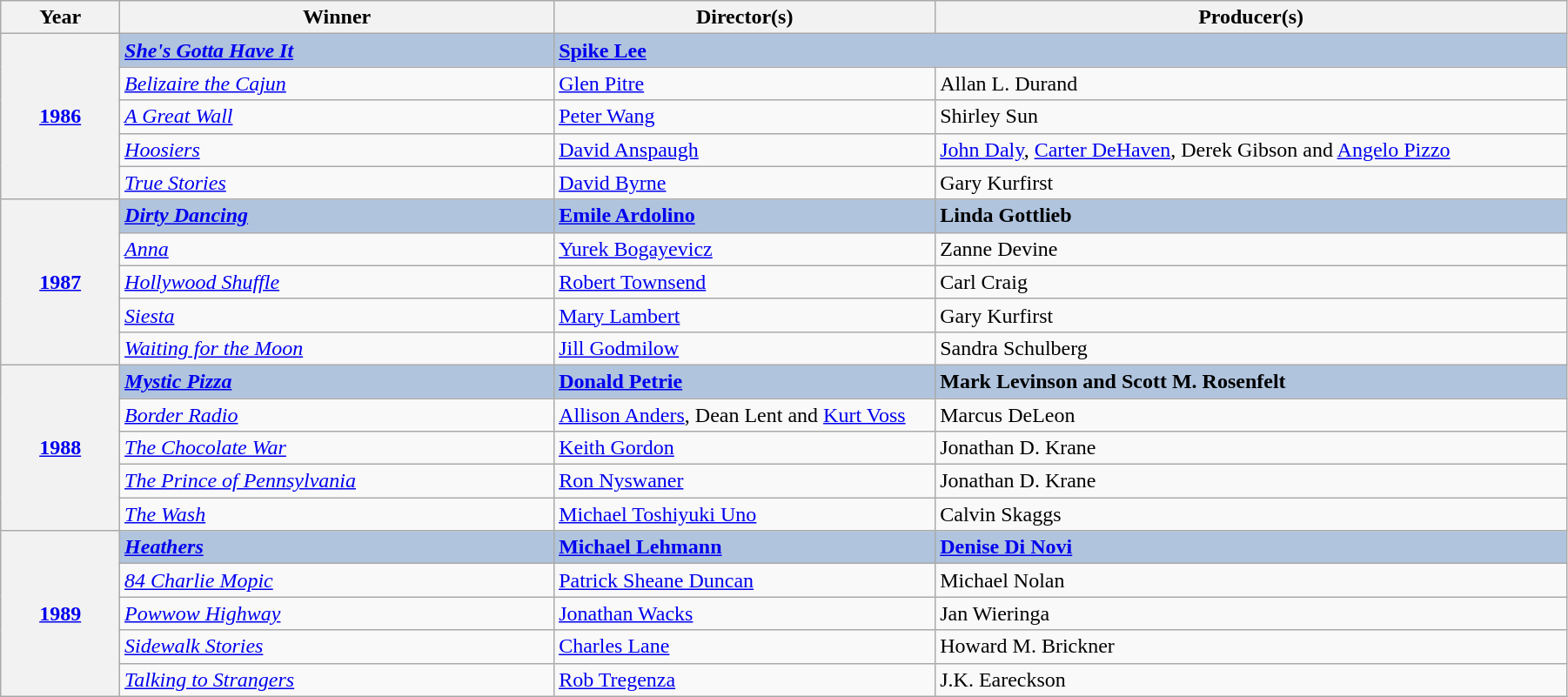<table class="wikitable" width="95%" cellpadding="5">
<tr>
<th width="100">Year</th>
<th width="400">Winner</th>
<th width="350">Director(s)</th>
<th width="600">Producer(s)</th>
</tr>
<tr>
<th rowspan="5" style="text-align:center;"><a href='#'>1986</a><br></th>
<td style="background:#B0C4DE"><strong><em><a href='#'>She's Gotta Have It</a></em></strong></td>
<td colspan="2" style="background:#B0C4DE"><strong><a href='#'>Spike Lee</a></strong></td>
</tr>
<tr>
<td><em><a href='#'>Belizaire the Cajun</a></em></td>
<td><a href='#'>Glen Pitre</a></td>
<td>Allan L. Durand</td>
</tr>
<tr>
<td><em><a href='#'>A Great Wall</a></em></td>
<td><a href='#'>Peter Wang</a></td>
<td>Shirley Sun</td>
</tr>
<tr>
<td><em><a href='#'>Hoosiers</a></em></td>
<td><a href='#'>David Anspaugh</a></td>
<td><a href='#'>John Daly</a>, <a href='#'>Carter DeHaven</a>, Derek Gibson and <a href='#'>Angelo Pizzo</a></td>
</tr>
<tr>
<td><em><a href='#'>True Stories</a></em></td>
<td><a href='#'>David Byrne</a></td>
<td>Gary Kurfirst</td>
</tr>
<tr>
<th rowspan="5" style="text-align:center;"><a href='#'>1987</a></th>
<td style="background:#B0C4DE"><strong><em><a href='#'>Dirty Dancing</a></em></strong></td>
<td style="background:#B0C4DE"><strong><a href='#'>Emile Ardolino</a></strong></td>
<td style="background:#B0C4DE"><strong>Linda Gottlieb</strong></td>
</tr>
<tr>
<td><em><a href='#'>Anna</a></em></td>
<td><a href='#'>Yurek Bogayevicz</a></td>
<td>Zanne Devine</td>
</tr>
<tr>
<td><em><a href='#'>Hollywood Shuffle</a></em></td>
<td><a href='#'>Robert Townsend</a></td>
<td>Carl Craig</td>
</tr>
<tr>
<td><em><a href='#'>Siesta</a></em></td>
<td><a href='#'>Mary Lambert</a></td>
<td>Gary Kurfirst</td>
</tr>
<tr>
<td><em><a href='#'>Waiting for the Moon</a></em></td>
<td><a href='#'>Jill Godmilow</a></td>
<td>Sandra Schulberg</td>
</tr>
<tr>
<th rowspan="5" style="text-align:center;"><a href='#'>1988</a></th>
<td style="background:#B0C4DE"><strong><em><a href='#'>Mystic Pizza</a></em></strong></td>
<td style="background:#B0C4DE"><strong><a href='#'>Donald Petrie</a></strong></td>
<td style="background:#B0C4DE"><strong>Mark Levinson and Scott M. Rosenfelt</strong></td>
</tr>
<tr>
<td><em><a href='#'>Border Radio</a></em></td>
<td><a href='#'>Allison Anders</a>, Dean Lent and <a href='#'>Kurt Voss</a></td>
<td>Marcus DeLeon</td>
</tr>
<tr>
<td><em><a href='#'>The Chocolate War</a></em></td>
<td><a href='#'>Keith Gordon</a></td>
<td>Jonathan D. Krane</td>
</tr>
<tr>
<td><em><a href='#'>The Prince of Pennsylvania</a></em></td>
<td><a href='#'>Ron Nyswaner</a></td>
<td>Jonathan D. Krane</td>
</tr>
<tr>
<td><em><a href='#'>The Wash</a></em></td>
<td><a href='#'>Michael Toshiyuki Uno</a></td>
<td>Calvin Skaggs</td>
</tr>
<tr>
<th rowspan="5" style="text-align:center;"><a href='#'>1989</a></th>
<td style="background:#B0C4DE"><strong><em><a href='#'>Heathers</a></em></strong></td>
<td style="background:#B0C4DE"><strong><a href='#'>Michael Lehmann</a></strong></td>
<td style="background:#B0C4DE"><strong><a href='#'>Denise Di Novi</a></strong></td>
</tr>
<tr>
<td><em><a href='#'>84 Charlie Mopic</a></em></td>
<td><a href='#'>Patrick Sheane Duncan</a></td>
<td>Michael Nolan</td>
</tr>
<tr>
<td><em><a href='#'>Powwow Highway</a></em></td>
<td><a href='#'>Jonathan Wacks</a></td>
<td>Jan Wieringa</td>
</tr>
<tr>
<td><em><a href='#'>Sidewalk Stories</a></em></td>
<td><a href='#'>Charles Lane</a></td>
<td>Howard M. Brickner</td>
</tr>
<tr>
<td><em><a href='#'>Talking to Strangers</a></em></td>
<td><a href='#'>Rob Tregenza</a></td>
<td>J.K. Eareckson</td>
</tr>
</table>
